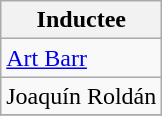<table class="wikitable">
<tr>
<th>Inductee</th>
</tr>
<tr>
<td><a href='#'>Art Barr</a></td>
</tr>
<tr>
<td>Joaquín Roldán</td>
</tr>
<tr>
</tr>
</table>
